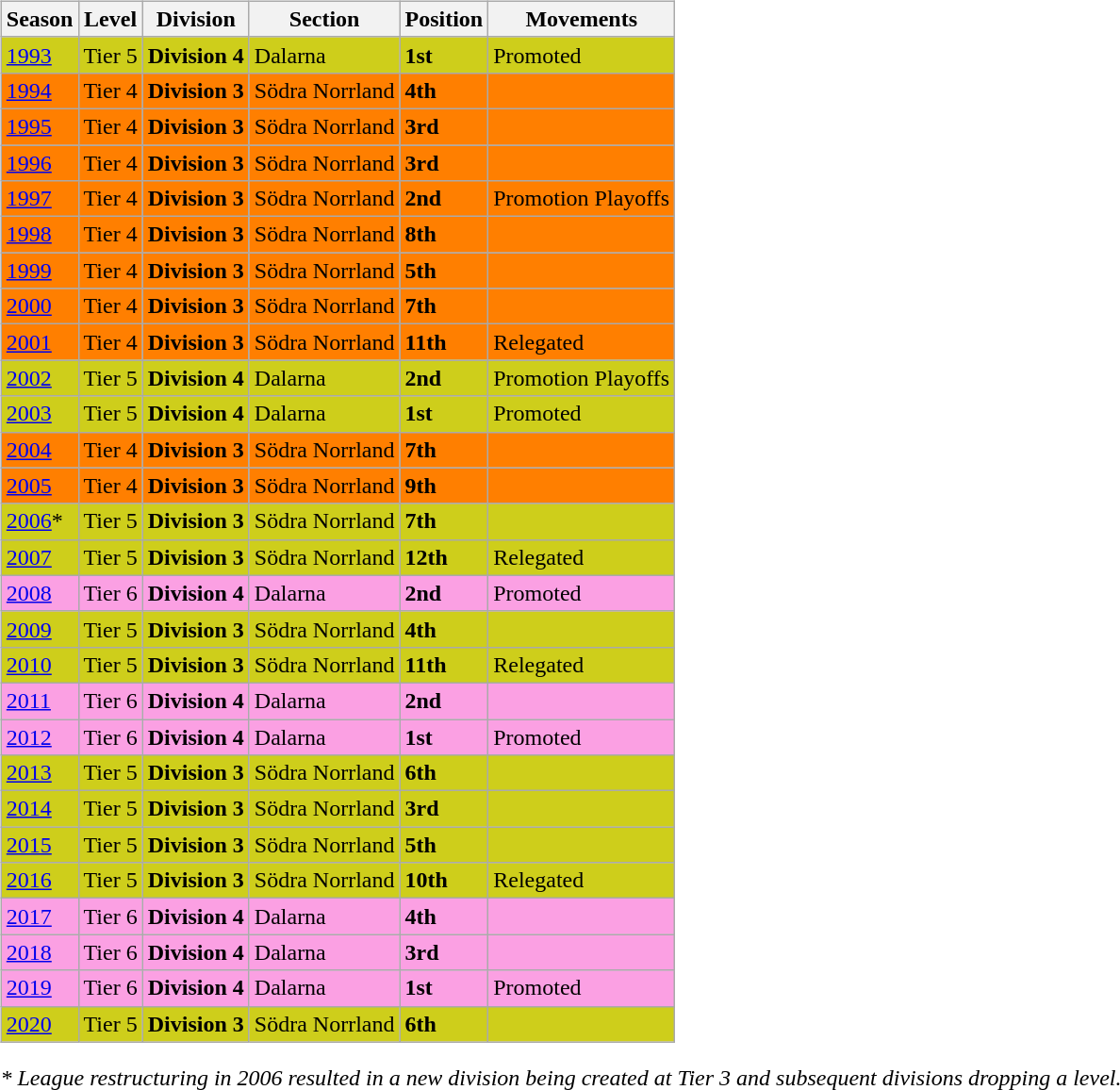<table>
<tr>
<td valign="top" width=0%><br><table class="wikitable">
<tr style="background:#f0f6fa;">
<th><strong>Season</strong></th>
<th><strong>Level</strong></th>
<th><strong>Division</strong></th>
<th><strong>Section</strong></th>
<th><strong>Position</strong></th>
<th><strong>Movements</strong></th>
</tr>
<tr>
<td style="background:#CECE1B;"><a href='#'>1993</a></td>
<td style="background:#CECE1B;">Tier 5</td>
<td style="background:#CECE1B;"><strong>Division 4</strong></td>
<td style="background:#CECE1B;">Dalarna</td>
<td style="background:#CECE1B;"><strong>1st</strong></td>
<td style="background:#CECE1B;">Promoted</td>
</tr>
<tr>
<td style="background:#FF7F00;"><a href='#'>1994</a></td>
<td style="background:#FF7F00;">Tier 4</td>
<td style="background:#FF7F00;"><strong>Division 3</strong></td>
<td style="background:#FF7F00;">Södra Norrland</td>
<td style="background:#FF7F00;"><strong>4th</strong></td>
<td style="background:#FF7F00;"></td>
</tr>
<tr>
<td style="background:#FF7F00;"><a href='#'>1995</a></td>
<td style="background:#FF7F00;">Tier 4</td>
<td style="background:#FF7F00;"><strong>Division 3</strong></td>
<td style="background:#FF7F00;">Södra Norrland</td>
<td style="background:#FF7F00;"><strong>3rd</strong></td>
<td style="background:#FF7F00;"></td>
</tr>
<tr>
<td style="background:#FF7F00;"><a href='#'>1996</a></td>
<td style="background:#FF7F00;">Tier 4</td>
<td style="background:#FF7F00;"><strong>Division 3</strong></td>
<td style="background:#FF7F00;">Södra Norrland</td>
<td style="background:#FF7F00;"><strong>3rd</strong></td>
<td style="background:#FF7F00;"></td>
</tr>
<tr>
<td style="background:#FF7F00;"><a href='#'>1997</a></td>
<td style="background:#FF7F00;">Tier 4</td>
<td style="background:#FF7F00;"><strong>Division 3</strong></td>
<td style="background:#FF7F00;">Södra Norrland</td>
<td style="background:#FF7F00;"><strong>2nd</strong></td>
<td style="background:#FF7F00;">Promotion Playoffs</td>
</tr>
<tr>
<td style="background:#FF7F00;"><a href='#'>1998</a></td>
<td style="background:#FF7F00;">Tier 4</td>
<td style="background:#FF7F00;"><strong>Division 3</strong></td>
<td style="background:#FF7F00;">Södra Norrland</td>
<td style="background:#FF7F00;"><strong>8th</strong></td>
<td style="background:#FF7F00;"></td>
</tr>
<tr>
<td style="background:#FF7F00;"><a href='#'>1999</a></td>
<td style="background:#FF7F00;">Tier 4</td>
<td style="background:#FF7F00;"><strong>Division 3</strong></td>
<td style="background:#FF7F00;">Södra Norrland</td>
<td style="background:#FF7F00;"><strong>5th</strong></td>
<td style="background:#FF7F00;"></td>
</tr>
<tr>
<td style="background:#FF7F00;"><a href='#'>2000</a></td>
<td style="background:#FF7F00;">Tier 4</td>
<td style="background:#FF7F00;"><strong>Division 3</strong></td>
<td style="background:#FF7F00;">Södra Norrland</td>
<td style="background:#FF7F00;"><strong>7th</strong></td>
<td style="background:#FF7F00;"></td>
</tr>
<tr>
<td style="background:#FF7F00;"><a href='#'>2001</a></td>
<td style="background:#FF7F00;">Tier 4</td>
<td style="background:#FF7F00;"><strong>Division 3</strong></td>
<td style="background:#FF7F00;">Södra Norrland</td>
<td style="background:#FF7F00;"><strong>11th</strong></td>
<td style="background:#FF7F00;">Relegated</td>
</tr>
<tr>
<td style="background:#CECE1B;"><a href='#'>2002</a></td>
<td style="background:#CECE1B;">Tier 5</td>
<td style="background:#CECE1B;"><strong>Division 4</strong></td>
<td style="background:#CECE1B;">Dalarna</td>
<td style="background:#CECE1B;"><strong>2nd</strong></td>
<td style="background:#CECE1B;">Promotion Playoffs</td>
</tr>
<tr>
<td style="background:#CECE1B;"><a href='#'>2003</a></td>
<td style="background:#CECE1B;">Tier 5</td>
<td style="background:#CECE1B;"><strong>Division 4</strong></td>
<td style="background:#CECE1B;">Dalarna</td>
<td style="background:#CECE1B;"><strong>1st</strong></td>
<td style="background:#CECE1B;">Promoted</td>
</tr>
<tr>
<td style="background:#FF7F00;"><a href='#'>2004</a></td>
<td style="background:#FF7F00;">Tier 4</td>
<td style="background:#FF7F00;"><strong>Division 3</strong></td>
<td style="background:#FF7F00;">Södra Norrland</td>
<td style="background:#FF7F00;"><strong>7th</strong></td>
<td style="background:#FF7F00;"></td>
</tr>
<tr>
<td style="background:#FF7F00;"><a href='#'>2005</a></td>
<td style="background:#FF7F00;">Tier 4</td>
<td style="background:#FF7F00;"><strong>Division 3</strong></td>
<td style="background:#FF7F00;">Södra Norrland</td>
<td style="background:#FF7F00;"><strong>9th</strong></td>
<td style="background:#FF7F00;"></td>
</tr>
<tr>
<td style="background:#CECE1B;"><a href='#'>2006</a>*</td>
<td style="background:#CECE1B;">Tier 5</td>
<td style="background:#CECE1B;"><strong>Division 3</strong></td>
<td style="background:#CECE1B;">Södra Norrland</td>
<td style="background:#CECE1B;"><strong>7th</strong></td>
<td style="background:#CECE1B;"></td>
</tr>
<tr>
<td style="background:#CECE1B;"><a href='#'>2007</a></td>
<td style="background:#CECE1B;">Tier 5</td>
<td style="background:#CECE1B;"><strong>Division 3</strong></td>
<td style="background:#CECE1B;">Södra Norrland</td>
<td style="background:#CECE1B;"><strong>12th</strong></td>
<td style="background:#CECE1B;">Relegated</td>
</tr>
<tr>
<td style="background:#FBA0E3;"><a href='#'>2008</a></td>
<td style="background:#FBA0E3;">Tier 6</td>
<td style="background:#FBA0E3;"><strong>Division 4</strong></td>
<td style="background:#FBA0E3;">Dalarna</td>
<td style="background:#FBA0E3;"><strong>2nd</strong></td>
<td style="background:#FBA0E3;">Promoted</td>
</tr>
<tr>
<td style="background:#CECE1B;"><a href='#'>2009</a></td>
<td style="background:#CECE1B;">Tier 5</td>
<td style="background:#CECE1B;"><strong>Division 3</strong></td>
<td style="background:#CECE1B;">Södra Norrland</td>
<td style="background:#CECE1B;"><strong>4th</strong></td>
<td style="background:#CECE1B;"></td>
</tr>
<tr>
<td style="background:#CECE1B;"><a href='#'>2010</a></td>
<td style="background:#CECE1B;">Tier 5</td>
<td style="background:#CECE1B;"><strong>Division 3</strong></td>
<td style="background:#CECE1B;">Södra Norrland</td>
<td style="background:#CECE1B;"><strong>11th</strong></td>
<td style="background:#CECE1B;">Relegated</td>
</tr>
<tr>
<td style="background:#FBA0E3;"><a href='#'>2011</a></td>
<td style="background:#FBA0E3;">Tier 6</td>
<td style="background:#FBA0E3;"><strong>Division 4</strong></td>
<td style="background:#FBA0E3;">Dalarna</td>
<td style="background:#FBA0E3;"><strong>2nd</strong></td>
<td style="background:#FBA0E3;"></td>
</tr>
<tr>
<td style="background:#FBA0E3;"><a href='#'>2012</a></td>
<td style="background:#FBA0E3;">Tier 6</td>
<td style="background:#FBA0E3;"><strong>Division 4</strong></td>
<td style="background:#FBA0E3;">Dalarna</td>
<td style="background:#FBA0E3;"><strong>1st</strong></td>
<td style="background:#FBA0E3;">Promoted</td>
</tr>
<tr>
<td style="background:#CECE1B;"><a href='#'>2013</a></td>
<td style="background:#CECE1B;">Tier 5</td>
<td style="background:#CECE1B;"><strong>Division 3</strong></td>
<td style="background:#CECE1B;">Södra Norrland</td>
<td style="background:#CECE1B;"><strong>6th</strong></td>
<td style="background:#CECE1B;"></td>
</tr>
<tr>
<td style="background:#CECE1B;"><a href='#'>2014</a></td>
<td style="background:#CECE1B;">Tier 5</td>
<td style="background:#CECE1B;"><strong>Division 3</strong></td>
<td style="background:#CECE1B;">Södra Norrland</td>
<td style="background:#CECE1B;"><strong>3rd</strong></td>
<td style="background:#CECE1B;"></td>
</tr>
<tr>
<td style="background:#CECE1B;"><a href='#'>2015</a></td>
<td style="background:#CECE1B;">Tier 5</td>
<td style="background:#CECE1B;"><strong>Division 3</strong></td>
<td style="background:#CECE1B;">Södra Norrland</td>
<td style="background:#CECE1B;"><strong>5th</strong></td>
<td style="background:#CECE1B;"></td>
</tr>
<tr>
<td style="background:#CECE1B;"><a href='#'>2016</a></td>
<td style="background:#CECE1B;">Tier 5</td>
<td style="background:#CECE1B;"><strong>Division 3</strong></td>
<td style="background:#CECE1B;">Södra Norrland</td>
<td style="background:#CECE1B;"><strong>10th</strong></td>
<td style="background:#CECE1B;">Relegated</td>
</tr>
<tr>
<td style="background:#FBA0E3;"><a href='#'>2017</a></td>
<td style="background:#FBA0E3;">Tier 6</td>
<td style="background:#FBA0E3;"><strong>Division 4</strong></td>
<td style="background:#FBA0E3;">Dalarna</td>
<td style="background:#FBA0E3;"><strong>4th</strong></td>
<td style="background:#FBA0E3;"></td>
</tr>
<tr>
<td style="background:#FBA0E3;"><a href='#'>2018</a></td>
<td style="background:#FBA0E3;">Tier 6</td>
<td style="background:#FBA0E3;"><strong>Division 4</strong></td>
<td style="background:#FBA0E3;">Dalarna</td>
<td style="background:#FBA0E3;"><strong>3rd</strong></td>
<td style="background:#FBA0E3;"></td>
</tr>
<tr>
<td style="background:#FBA0E3;"><a href='#'>2019</a></td>
<td style="background:#FBA0E3;">Tier 6</td>
<td style="background:#FBA0E3;"><strong>Division 4</strong></td>
<td style="background:#FBA0E3;">Dalarna</td>
<td style="background:#FBA0E3;"><strong>1st</strong></td>
<td style="background:#FBA0E3;">Promoted</td>
</tr>
<tr>
<td style="background:#CECE1B;"><a href='#'>2020</a></td>
<td style="background:#CECE1B;">Tier 5</td>
<td style="background:#CECE1B;"><strong>Division 3</strong></td>
<td style="background:#CECE1B;">Södra Norrland</td>
<td style="background:#CECE1B;"><strong>6th</strong></td>
<td style="background:#CECE1B;"></td>
</tr>
</table>
<em>* League restructuring in 2006 resulted in a new division being created at Tier 3 and subsequent divisions dropping a level.</em>


</td>
</tr>
</table>
